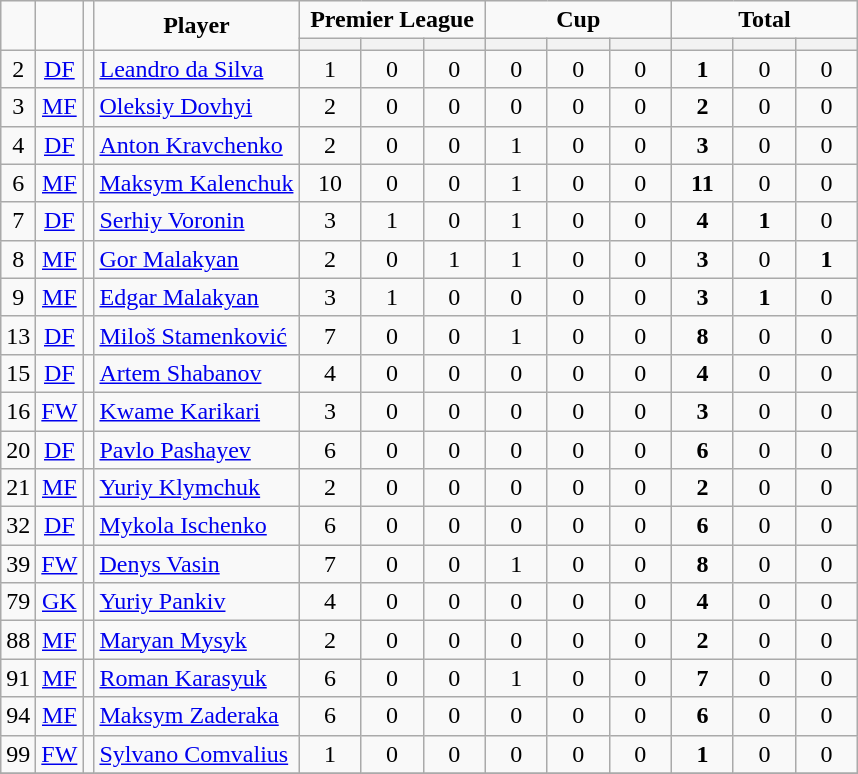<table class="wikitable" style="text-align:center;">
<tr>
<td rowspan="2" !width=15><strong></strong></td>
<td rowspan="2" !width=15><strong></strong></td>
<td rowspan="2" !width=15><strong></strong></td>
<td rowspan="2" !width=120><strong>Player</strong></td>
<td colspan="3"><strong>Premier League</strong></td>
<td colspan="3"><strong>Cup</strong></td>
<td colspan="3"><strong>Total</strong></td>
</tr>
<tr>
<th width=34; background:#fe9;"></th>
<th width=34; background:#fe9;"></th>
<th width=34; background:#ff8888;"></th>
<th width=34; background:#fe9;"></th>
<th width=34; background:#fe9;"></th>
<th width=34; background:#ff8888;"></th>
<th width=34; background:#fe9;"></th>
<th width=34; background:#fe9;"></th>
<th width=34; background:#ff8888;"></th>
</tr>
<tr>
<td>2</td>
<td><a href='#'>DF</a></td>
<td></td>
<td align=left><a href='#'>Leandro da Silva</a></td>
<td>1</td>
<td>0</td>
<td>0</td>
<td>0</td>
<td>0</td>
<td>0</td>
<td><strong>1</strong></td>
<td>0</td>
<td>0</td>
</tr>
<tr>
<td>3</td>
<td><a href='#'>MF</a></td>
<td></td>
<td align=left><a href='#'>Oleksiy Dovhyi</a></td>
<td>2</td>
<td>0</td>
<td>0</td>
<td>0</td>
<td>0</td>
<td>0</td>
<td><strong>2</strong></td>
<td>0</td>
<td>0</td>
</tr>
<tr>
<td>4</td>
<td><a href='#'>DF</a></td>
<td></td>
<td align=left><a href='#'>Anton Kravchenko</a></td>
<td>2</td>
<td>0</td>
<td>0</td>
<td>1</td>
<td>0</td>
<td>0</td>
<td><strong>3</strong></td>
<td>0</td>
<td>0</td>
</tr>
<tr>
<td>6</td>
<td><a href='#'>MF</a></td>
<td></td>
<td align=left><a href='#'>Maksym Kalenchuk</a></td>
<td>10</td>
<td>0</td>
<td>0</td>
<td>1</td>
<td>0</td>
<td>0</td>
<td><strong>11</strong></td>
<td>0</td>
<td>0</td>
</tr>
<tr>
<td>7</td>
<td><a href='#'>DF</a></td>
<td></td>
<td align=left><a href='#'>Serhiy Voronin</a></td>
<td>3</td>
<td>1</td>
<td>0</td>
<td>1</td>
<td>0</td>
<td>0</td>
<td><strong>4</strong></td>
<td><strong>1</strong></td>
<td>0</td>
</tr>
<tr>
<td>8</td>
<td><a href='#'>MF</a></td>
<td></td>
<td align=left><a href='#'>Gor Malakyan</a></td>
<td>2</td>
<td>0</td>
<td>1</td>
<td>1</td>
<td>0</td>
<td>0</td>
<td><strong>3</strong></td>
<td>0</td>
<td><strong>1</strong></td>
</tr>
<tr>
<td>9</td>
<td><a href='#'>MF</a></td>
<td></td>
<td align=left><a href='#'>Edgar Malakyan</a></td>
<td>3</td>
<td>1</td>
<td>0</td>
<td>0</td>
<td>0</td>
<td>0</td>
<td><strong>3</strong></td>
<td><strong>1</strong></td>
<td>0</td>
</tr>
<tr>
<td>13</td>
<td><a href='#'>DF</a></td>
<td></td>
<td align=left><a href='#'>Miloš Stamenković</a></td>
<td>7</td>
<td>0</td>
<td>0</td>
<td>1</td>
<td>0</td>
<td>0</td>
<td><strong>8</strong></td>
<td>0</td>
<td>0</td>
</tr>
<tr>
<td>15</td>
<td><a href='#'>DF</a></td>
<td></td>
<td align=left><a href='#'>Artem Shabanov</a></td>
<td>4</td>
<td>0</td>
<td>0</td>
<td>0</td>
<td>0</td>
<td>0</td>
<td><strong>4</strong></td>
<td>0</td>
<td>0</td>
</tr>
<tr>
<td>16</td>
<td><a href='#'>FW</a></td>
<td></td>
<td align=left><a href='#'>Kwame Karikari</a></td>
<td>3</td>
<td>0</td>
<td>0</td>
<td>0</td>
<td>0</td>
<td>0</td>
<td><strong>3</strong></td>
<td>0</td>
<td>0</td>
</tr>
<tr>
<td>20</td>
<td><a href='#'>DF</a></td>
<td></td>
<td align=left><a href='#'>Pavlo Pashayev</a></td>
<td>6</td>
<td>0</td>
<td>0</td>
<td>0</td>
<td>0</td>
<td>0</td>
<td><strong>6</strong></td>
<td>0</td>
<td>0</td>
</tr>
<tr>
<td>21</td>
<td><a href='#'>MF</a></td>
<td></td>
<td align=left><a href='#'>Yuriy Klymchuk</a></td>
<td>2</td>
<td>0</td>
<td>0</td>
<td>0</td>
<td>0</td>
<td>0</td>
<td><strong>2</strong></td>
<td>0</td>
<td>0</td>
</tr>
<tr>
<td>32</td>
<td><a href='#'>DF</a></td>
<td></td>
<td align=left><a href='#'>Mykola Ischenko</a></td>
<td>6</td>
<td>0</td>
<td>0</td>
<td>0</td>
<td>0</td>
<td>0</td>
<td><strong>6</strong></td>
<td>0</td>
<td>0</td>
</tr>
<tr>
<td>39</td>
<td><a href='#'>FW</a></td>
<td></td>
<td align=left><a href='#'>Denys Vasin</a></td>
<td>7</td>
<td>0</td>
<td>0</td>
<td>1</td>
<td>0</td>
<td>0</td>
<td><strong>8</strong></td>
<td>0</td>
<td>0</td>
</tr>
<tr>
<td>79</td>
<td><a href='#'>GK</a></td>
<td></td>
<td align=left><a href='#'>Yuriy Pankiv</a></td>
<td>4</td>
<td>0</td>
<td>0</td>
<td>0</td>
<td>0</td>
<td>0</td>
<td><strong>4</strong></td>
<td>0</td>
<td>0</td>
</tr>
<tr>
<td>88</td>
<td><a href='#'>MF</a></td>
<td></td>
<td align=left><a href='#'>Maryan Mysyk</a></td>
<td>2</td>
<td>0</td>
<td>0</td>
<td>0</td>
<td>0</td>
<td>0</td>
<td><strong>2</strong></td>
<td>0</td>
<td>0</td>
</tr>
<tr>
<td>91</td>
<td><a href='#'>MF</a></td>
<td></td>
<td align=left><a href='#'>Roman Karasyuk</a></td>
<td>6</td>
<td>0</td>
<td>0</td>
<td>1</td>
<td>0</td>
<td>0</td>
<td><strong>7</strong></td>
<td>0</td>
<td>0</td>
</tr>
<tr>
<td>94</td>
<td><a href='#'>MF</a></td>
<td></td>
<td align=left><a href='#'>Maksym Zaderaka</a></td>
<td>6</td>
<td>0</td>
<td>0</td>
<td>0</td>
<td>0</td>
<td>0</td>
<td><strong>6</strong></td>
<td>0</td>
<td>0</td>
</tr>
<tr>
<td>99</td>
<td><a href='#'>FW</a></td>
<td></td>
<td align=left><a href='#'>Sylvano Comvalius</a></td>
<td>1</td>
<td>0</td>
<td>0</td>
<td>0</td>
<td>0</td>
<td>0</td>
<td><strong>1</strong></td>
<td>0</td>
<td>0</td>
</tr>
<tr>
</tr>
</table>
